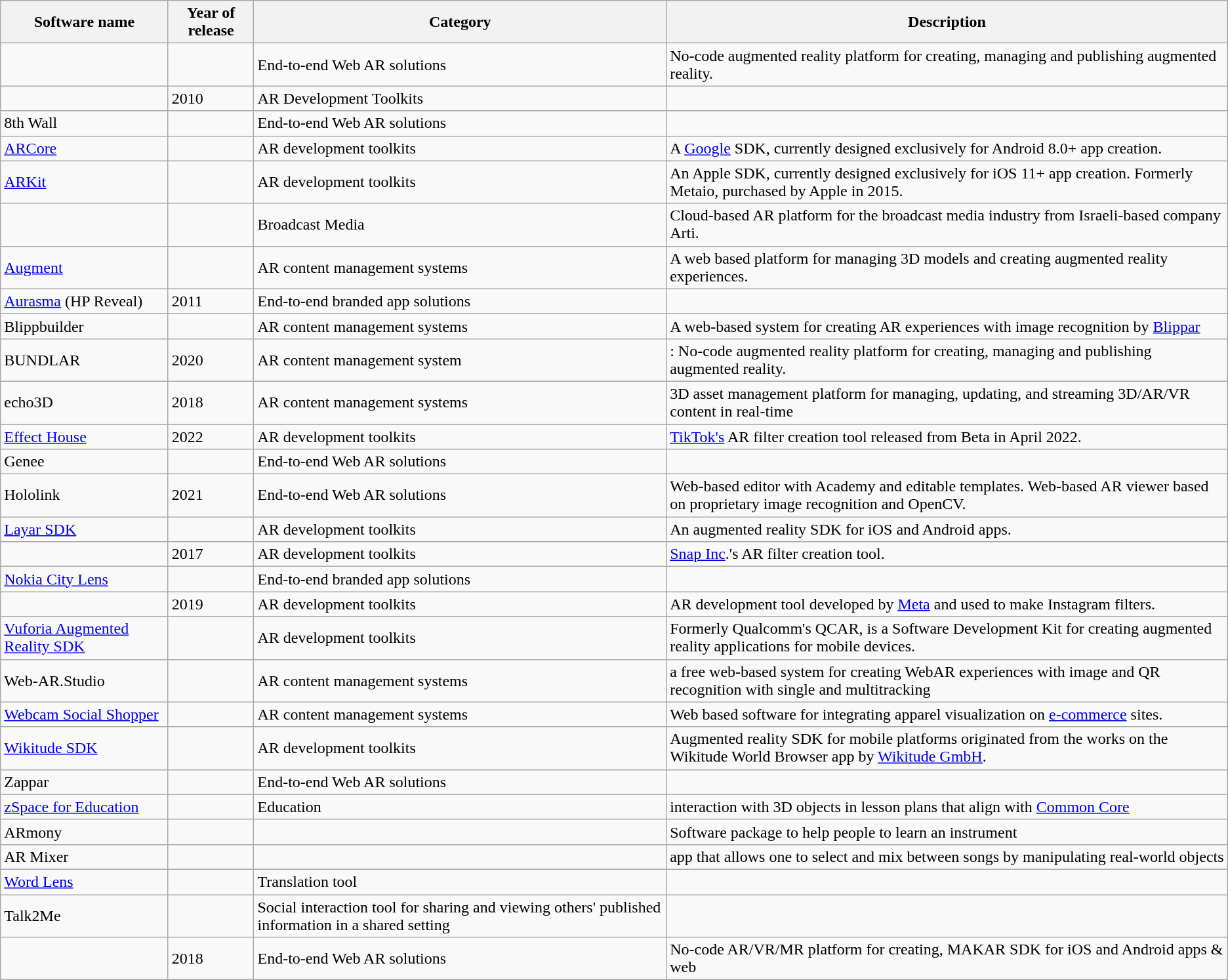<table class="wikitable sortable">
<tr>
<th>Software name</th>
<th>Year of release</th>
<th>Category</th>
<th>Description</th>
</tr>
<tr>
<td></td>
<td></td>
<td>End-to-end Web AR solutions</td>
<td>No-code augmented reality platform for creating, managing and publishing augmented reality.</td>
</tr>
<tr>
<td></td>
<td>2010</td>
<td>AR Development Toolkits</td>
</tr>
<tr>
<td>8th Wall</td>
<td></td>
<td>End-to-end Web AR solutions</td>
<td></td>
</tr>
<tr>
<td><a href='#'>ARCore</a></td>
<td></td>
<td>AR development toolkits</td>
<td>A <a href='#'>Google</a> SDK, currently designed exclusively for Android 8.0+ app creation.</td>
</tr>
<tr>
<td><a href='#'>ARKit</a></td>
<td></td>
<td>AR development toolkits</td>
<td>An Apple SDK, currently designed exclusively for iOS 11+ app creation. Formerly Metaio, purchased by Apple in 2015.</td>
</tr>
<tr>
<td></td>
<td></td>
<td>Broadcast Media</td>
<td>Cloud-based AR platform for the broadcast media industry from Israeli-based company Arti.</td>
</tr>
<tr>
<td><a href='#'>Augment</a></td>
<td></td>
<td>AR content management systems</td>
<td>A web based platform for managing 3D models and creating augmented reality experiences.</td>
</tr>
<tr>
<td><a href='#'>Aurasma</a> (HP Reveal)</td>
<td>2011</td>
<td>End-to-end branded app solutions</td>
<td></td>
</tr>
<tr>
<td>Blippbuilder</td>
<td></td>
<td>AR content management systems</td>
<td>A web-based system for creating AR experiences with image recognition by <a href='#'>Blippar</a></td>
</tr>
<tr>
<td>BUNDLAR</td>
<td>2020</td>
<td>AR content management system</td>
<td>: No-code augmented reality platform for creating, managing and publishing augmented reality.</td>
</tr>
<tr>
<td>echo3D</td>
<td>2018</td>
<td>AR content management systems</td>
<td>3D asset management platform for managing, updating, and streaming 3D/AR/VR content in real-time</td>
</tr>
<tr>
<td><a href='#'>Effect House</a></td>
<td>2022</td>
<td>AR development toolkits</td>
<td><a href='#'>TikTok's</a> AR filter creation tool released from Beta in April 2022.</td>
</tr>
<tr>
<td>Genee</td>
<td></td>
<td>End-to-end Web AR solutions</td>
<td></td>
</tr>
<tr>
<td>Hololink </td>
<td>2021</td>
<td>End-to-end Web AR solutions</td>
<td>Web-based editor with Academy and editable templates. Web-based AR viewer based on proprietary image recognition and OpenCV.</td>
</tr>
<tr>
<td><a href='#'>Layar SDK</a></td>
<td></td>
<td>AR development toolkits</td>
<td>An augmented reality SDK for iOS and Android apps.</td>
</tr>
<tr>
<td></td>
<td>2017</td>
<td>AR development toolkits</td>
<td><a href='#'>Snap Inc</a>.'s AR filter creation tool.</td>
</tr>
<tr>
<td><a href='#'>Nokia City Lens</a></td>
<td></td>
<td>End-to-end branded app solutions</td>
<td></td>
</tr>
<tr>
<td></td>
<td>2019</td>
<td>AR development toolkits</td>
<td>AR development tool developed by <a href='#'>Meta</a> and used to make Instagram filters.</td>
</tr>
<tr>
<td><a href='#'>Vuforia Augmented Reality SDK</a></td>
<td></td>
<td>AR development toolkits</td>
<td>Formerly Qualcomm's QCAR, is a Software Development Kit for creating augmented reality applications for mobile devices.</td>
</tr>
<tr>
<td>Web-AR.Studio </td>
<td></td>
<td>AR content management systems</td>
<td>a free web-based system for creating WebAR experiences with image and QR recognition with single and multitracking</td>
</tr>
<tr>
<td><a href='#'>Webcam Social Shopper</a></td>
<td></td>
<td>AR content management systems</td>
<td>Web based software for integrating apparel visualization on <a href='#'>e-commerce</a> sites.</td>
</tr>
<tr>
<td><a href='#'>Wikitude SDK</a></td>
<td></td>
<td>AR development toolkits</td>
<td>Augmented reality SDK for mobile platforms originated from the works on the Wikitude World Browser app by <a href='#'>Wikitude GmbH</a>.</td>
</tr>
<tr>
<td>Zappar</td>
<td></td>
<td>End-to-end Web AR solutions</td>
<td></td>
</tr>
<tr>
<td><a href='#'>zSpace for Education</a></td>
<td></td>
<td>Education</td>
<td>interaction with 3D objects in lesson plans that align with <a href='#'>Common Core</a></td>
</tr>
<tr>
<td>ARmony</td>
<td></td>
<td></td>
<td>Software package to help people to learn an instrument</td>
</tr>
<tr>
<td>AR Mixer</td>
<td></td>
<td></td>
<td>app that allows one to select and mix between songs by manipulating real-world objects</td>
</tr>
<tr>
<td><a href='#'>Word Lens</a></td>
<td></td>
<td>Translation tool</td>
<td></td>
</tr>
<tr>
<td>Talk2Me</td>
<td></td>
<td>Social interaction tool for sharing and viewing others' published information in a shared setting</td>
<td></td>
</tr>
<tr>
<td></td>
<td>2018</td>
<td>End-to-end Web AR solutions</td>
<td>No-code AR/VR/MR platform for creating, MAKAR SDK for iOS and Android apps & web</td>
</tr>
</table>
